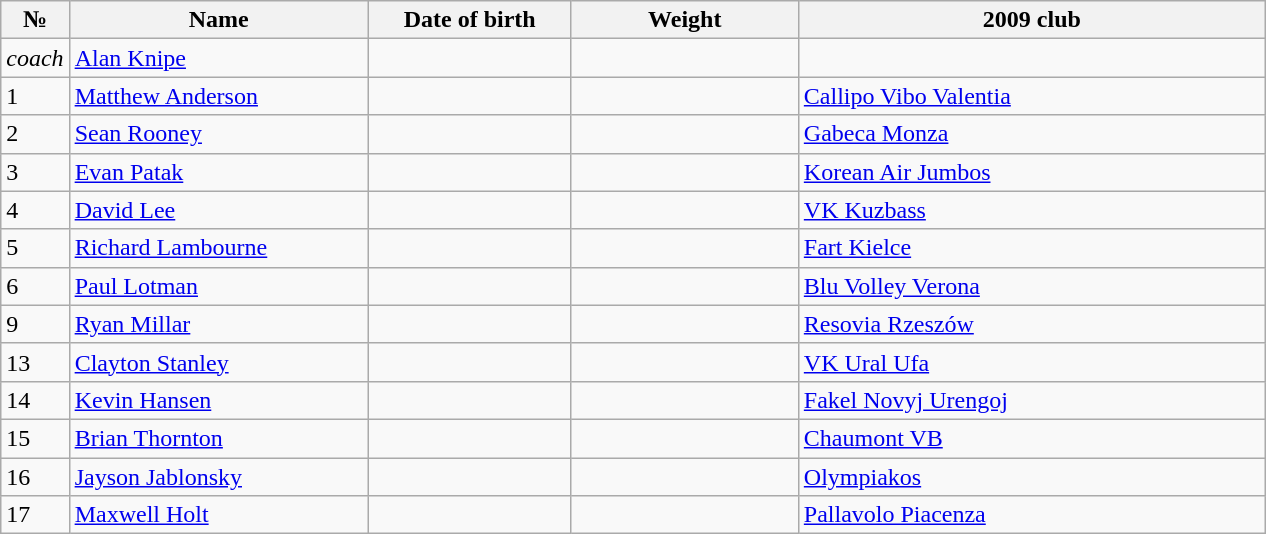<table class=wikitable sortable style=font-size:100%; text-align:center;>
<tr>
<th>№</th>
<th style=width:12em>Name</th>
<th style=width:8em>Date of birth</th>
<th style=width:9em>Weight</th>
<th style=width:19em>2009 club</th>
</tr>
<tr>
<td><em>coach</em></td>
<td><a href='#'>Alan Knipe</a></td>
<td></td>
<td></td>
<td></td>
</tr>
<tr>
<td>1</td>
<td><a href='#'>Matthew Anderson</a></td>
<td></td>
<td></td>
<td><a href='#'>Callipo Vibo Valentia</a></td>
</tr>
<tr>
<td>2</td>
<td><a href='#'>Sean Rooney</a></td>
<td></td>
<td></td>
<td><a href='#'>Gabeca Monza</a></td>
</tr>
<tr>
<td>3</td>
<td><a href='#'>Evan Patak</a></td>
<td></td>
<td></td>
<td><a href='#'>Korean Air Jumbos</a></td>
</tr>
<tr>
<td>4</td>
<td><a href='#'>David Lee</a></td>
<td></td>
<td></td>
<td><a href='#'>VK Kuzbass</a></td>
</tr>
<tr>
<td>5</td>
<td><a href='#'>Richard Lambourne</a></td>
<td></td>
<td></td>
<td><a href='#'>Fart Kielce</a></td>
</tr>
<tr>
<td>6</td>
<td><a href='#'>Paul Lotman</a></td>
<td></td>
<td></td>
<td><a href='#'>Blu Volley Verona</a></td>
</tr>
<tr>
<td>9</td>
<td><a href='#'>Ryan Millar</a></td>
<td></td>
<td></td>
<td><a href='#'>Resovia Rzeszów</a></td>
</tr>
<tr>
<td>13</td>
<td><a href='#'>Clayton Stanley </a></td>
<td></td>
<td></td>
<td><a href='#'>VK Ural Ufa</a></td>
</tr>
<tr>
<td>14</td>
<td><a href='#'>Kevin Hansen</a></td>
<td></td>
<td></td>
<td><a href='#'>Fakel Novyj Urengoj</a></td>
</tr>
<tr>
<td>15</td>
<td><a href='#'>Brian Thornton</a></td>
<td></td>
<td></td>
<td><a href='#'>Chaumont VB</a></td>
</tr>
<tr>
<td>16</td>
<td><a href='#'>Jayson Jablonsky</a></td>
<td></td>
<td></td>
<td><a href='#'>Olympiakos</a></td>
</tr>
<tr>
<td>17</td>
<td><a href='#'>Maxwell Holt</a></td>
<td></td>
<td></td>
<td><a href='#'>Pallavolo Piacenza</a></td>
</tr>
</table>
